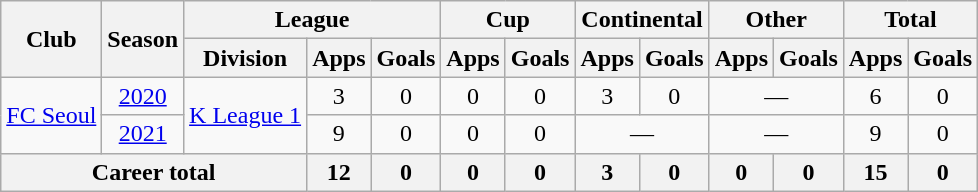<table class="wikitable" style="text-align: center">
<tr>
<th rowspan="2">Club</th>
<th rowspan="2">Season</th>
<th colspan="3">League</th>
<th colspan="2">Cup</th>
<th colspan="2">Continental</th>
<th colspan="2">Other</th>
<th colspan="2">Total</th>
</tr>
<tr>
<th>Division</th>
<th>Apps</th>
<th>Goals</th>
<th>Apps</th>
<th>Goals</th>
<th>Apps</th>
<th>Goals</th>
<th>Apps</th>
<th>Goals</th>
<th>Apps</th>
<th>Goals</th>
</tr>
<tr>
<td rowspan="2"><a href='#'>FC Seoul</a></td>
<td><a href='#'>2020</a></td>
<td rowspan="2"><a href='#'>K League 1</a></td>
<td>3</td>
<td>0</td>
<td>0</td>
<td>0</td>
<td>3</td>
<td>0</td>
<td colspan="2">—</td>
<td>6</td>
<td>0</td>
</tr>
<tr>
<td><a href='#'>2021</a></td>
<td>9</td>
<td>0</td>
<td>0</td>
<td>0</td>
<td colspan="2">—</td>
<td colspan="2">—</td>
<td>9</td>
<td>0</td>
</tr>
<tr>
<th colspan=3>Career total</th>
<th>12</th>
<th>0</th>
<th>0</th>
<th>0</th>
<th>3</th>
<th>0</th>
<th>0</th>
<th>0</th>
<th>15</th>
<th>0</th>
</tr>
</table>
